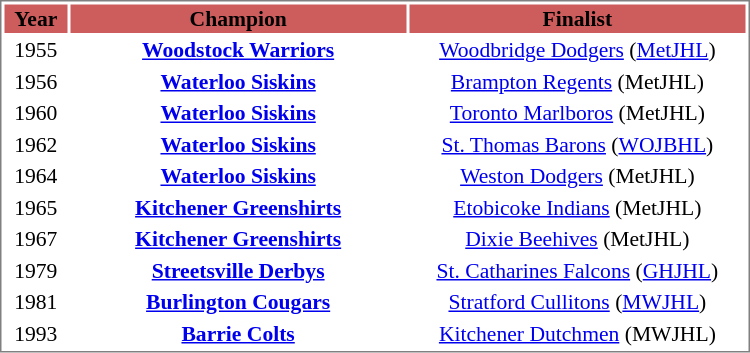<table cellpadding="0">
<tr align="left" style="vertical-align: top">
<td></td>
<td><br><table cellpadding="1" width="500px" style="font-size: 90%; border: 1px solid gray;">
<tr align="center">
<th style="background: #CD5C5C;" width="30"><strong>Year</strong></th>
<th style="background: #CD5C5C;" width="170"><strong>Champion</strong></th>
<th style="background: #CD5C5C;" width="170"><strong>Finalist</strong></th>
</tr>
<tr align="center">
<td>1955</td>
<td><strong><a href='#'>Woodstock Warriors</a></strong></td>
<td><a href='#'>Woodbridge Dodgers</a> (<a href='#'>MetJHL</a>)</td>
</tr>
<tr align="center">
<td>1956</td>
<td><strong><a href='#'>Waterloo Siskins</a></strong></td>
<td><a href='#'>Brampton Regents</a> (MetJHL)</td>
</tr>
<tr align="center">
<td>1960</td>
<td><strong><a href='#'>Waterloo Siskins</a></strong></td>
<td><a href='#'>Toronto Marlboros</a> (MetJHL)</td>
</tr>
<tr align="center">
<td>1962</td>
<td><strong><a href='#'>Waterloo Siskins</a></strong></td>
<td><a href='#'>St. Thomas Barons</a> (<a href='#'>WOJBHL</a>)</td>
</tr>
<tr align="center">
<td>1964</td>
<td><strong><a href='#'>Waterloo Siskins</a></strong></td>
<td><a href='#'>Weston Dodgers</a> (MetJHL)</td>
</tr>
<tr align="center">
<td>1965</td>
<td><strong><a href='#'>Kitchener Greenshirts</a></strong></td>
<td><a href='#'>Etobicoke Indians</a> (MetJHL)</td>
</tr>
<tr align="center">
<td>1967</td>
<td><strong><a href='#'>Kitchener Greenshirts</a></strong></td>
<td><a href='#'>Dixie Beehives</a> (MetJHL)</td>
</tr>
<tr align="center">
<td>1979</td>
<td><strong><a href='#'>Streetsville Derbys</a></strong></td>
<td><a href='#'>St. Catharines Falcons</a> (<a href='#'>GHJHL</a>)</td>
</tr>
<tr align="center">
<td>1981</td>
<td><strong><a href='#'>Burlington Cougars</a></strong></td>
<td><a href='#'>Stratford Cullitons</a> (<a href='#'>MWJHL</a>)</td>
</tr>
<tr align="center">
<td>1993</td>
<td><strong><a href='#'>Barrie Colts</a></strong></td>
<td><a href='#'>Kitchener Dutchmen</a> (MWJHL)</td>
</tr>
</table>
</td>
</tr>
</table>
